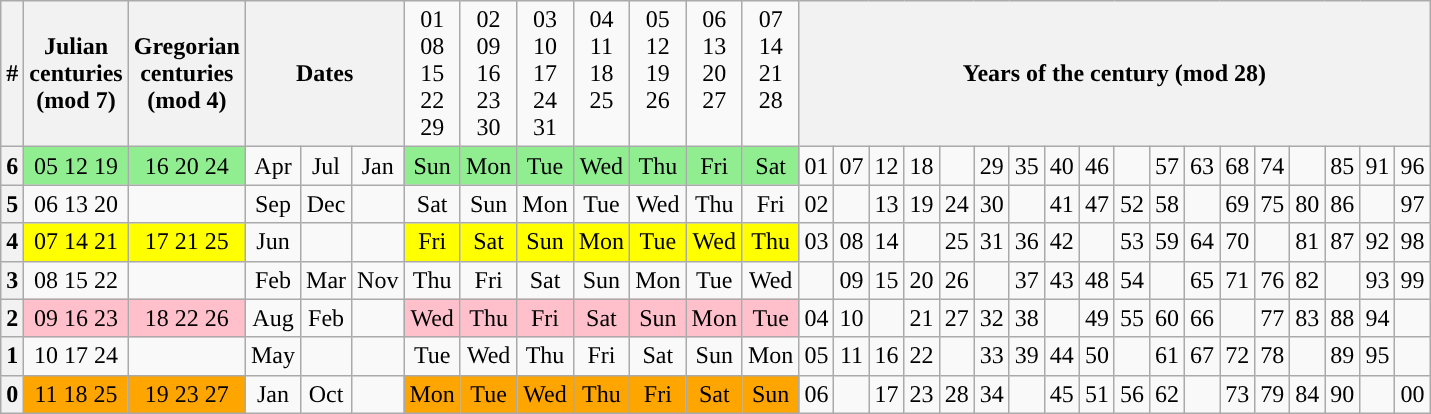<table class="wikitable" style="text-align:center">
<tr>
<th>#</th>
<th>Julian<br>centuries<br>(mod 7)</th>
<th>Gregorian<br>centuries<br>(mod 4)</th>
<th colspan=3>Dates</th>
<td>01<br>08<br>15<br>22<br>29</td>
<td>02<br>09<br>16<br>23<br>30</td>
<td>03<br>10<br>17<br>24<br>31</td>
<td>04<br>11<br>18<br>25<br> <br></td>
<td>05<br>12<br>19<br>26<br> <br></td>
<td>06<br>13<br>20<br>27<br> <br></td>
<td>07<br>14<br>21<br>28<br> <br></td>
<th ! colspan=18>Years of the century (mod 28)</th>
</tr>
<tr>
<th>6</th>
<td style="background-color: lightgreen"><span>05 12 19</span></td>
<td style="background-color: lightgreen"><span>16 20 24</span></td>
<td>Apr</td>
<td>Jul</td>
<td><span>Jan</span></td>
<td style="background-color: lightgreen"><span>Sun</span></td>
<td style="background-color: lightgreen">Mon</td>
<td style="background-color: lightgreen">Tue</td>
<td style="background-color: lightgreen">Wed</td>
<td style="background-color: lightgreen">Thu</td>
<td style="background-color: lightgreen">Fri</td>
<td style="background-color: lightgreen">Sat</td>
<td>01</td>
<td>07</td>
<td><span>12</span></td>
<td>18</td>
<td></td>
<td>29</td>
<td>35</td>
<td><span>40</span></td>
<td>46</td>
<td></td>
<td>57</td>
<td>63</td>
<td><span>68</span></td>
<td>74</td>
<td></td>
<td>85</td>
<td>91</td>
<td><span>96</span></td>
</tr>
<tr>
<th>5</th>
<td><span>06 13 20</span></td>
<td></td>
<td>Sep</td>
<td>Dec</td>
<td></td>
<td><span>Sat</span></td>
<td>Sun</td>
<td>Mon</td>
<td>Tue</td>
<td>Wed</td>
<td>Thu</td>
<td>Fri</td>
<td>02</td>
<td></td>
<td>13</td>
<td>19</td>
<td><span>24</span></td>
<td>30</td>
<td></td>
<td>41</td>
<td>47</td>
<td><span>52</span></td>
<td>58</td>
<td></td>
<td>69</td>
<td>75</td>
<td><span>80</span></td>
<td>86</td>
<td></td>
<td>97</td>
</tr>
<tr>
<th>4</th>
<td style="background-color: yellow"><span>07 14 21</span></td>
<td style="background-color: yellow">17 21 25</td>
<td>Jun</td>
<td></td>
<td></td>
<td style="background-color: yellow"><span>Fri</span></td>
<td style="background-color: yellow">Sat</td>
<td style="background-color: yellow">Sun</td>
<td style="background-color: yellow">Mon</td>
<td style="background-color: yellow">Tue</td>
<td style="background-color: yellow">Wed</td>
<td style="background-color: yellow">Thu</td>
<td>03</td>
<td><span>08</span></td>
<td>14</td>
<td></td>
<td>25</td>
<td>31</td>
<td><span>36</span></td>
<td>42</td>
<td></td>
<td>53</td>
<td>59</td>
<td><span>64</span></td>
<td>70</td>
<td></td>
<td>81</td>
<td>87</td>
<td><span>92</span></td>
<td>98</td>
</tr>
<tr>
<th>3</th>
<td><span>08 15 22</span></td>
<td></td>
<td>Feb</td>
<td>Mar</td>
<td>Nov</td>
<td><span>Thu</span></td>
<td>Fri</td>
<td>Sat</td>
<td>Sun</td>
<td>Mon</td>
<td>Tue</td>
<td>Wed</td>
<td></td>
<td>09</td>
<td>15</td>
<td><span>20</span></td>
<td>26</td>
<td></td>
<td>37</td>
<td>43</td>
<td><span>48</span></td>
<td>54</td>
<td></td>
<td>65</td>
<td>71</td>
<td><span>76</span></td>
<td>82</td>
<td></td>
<td>93</td>
<td>99</td>
</tr>
<tr>
<th>2</th>
<td style="background-color: pink"><span>09 16 23</span></td>
<td style="background-color: pink">18 22 26</td>
<td>Aug</td>
<td><span>Feb</span></td>
<td></td>
<td style="background-color: pink"><span>Wed</span></td>
<td style="background-color: pink">Thu</td>
<td style="background-color: pink">Fri</td>
<td style="background-color: pink">Sat</td>
<td style="background-color: pink">Sun</td>
<td style="background-color: pink">Mon</td>
<td style="background-color: pink">Tue</td>
<td><span>04</span></td>
<td>10</td>
<td></td>
<td>21</td>
<td>27</td>
<td><span>32</span></td>
<td>38</td>
<td></td>
<td>49</td>
<td>55</td>
<td><span>60</span></td>
<td>66</td>
<td></td>
<td>77</td>
<td>83</td>
<td><span>88</span></td>
<td>94</td>
<td></td>
</tr>
<tr>
<th>1</th>
<td><span>10 17 24</span></td>
<td></td>
<td>May</td>
<td></td>
<td></td>
<td><span>Tue</span></td>
<td>Wed</td>
<td>Thu</td>
<td>Fri</td>
<td>Sat</td>
<td>Sun</td>
<td>Mon</td>
<td>05</td>
<td>11</td>
<td><span>16</span></td>
<td>22</td>
<td></td>
<td>33</td>
<td>39</td>
<td><span>44</span></td>
<td>50</td>
<td></td>
<td>61</td>
<td>67</td>
<td><span>72</span></td>
<td>78</td>
<td></td>
<td>89</td>
<td>95</td>
<td></td>
</tr>
<tr>
<th>0</th>
<td style="background-color: orange"><span>11 18 25</span></td>
<td style="background-color: orange">19 23 27</td>
<td>Jan</td>
<td>Oct</td>
<td></td>
<td style="background-color: orange"><span>Mon</span></td>
<td style="background-color: orange"><span>Tue</span></td>
<td style="background-color: orange"><span>Wed</span></td>
<td style="background-color: orange"><span>Thu</span></td>
<td style="background-color: orange"><span>Fri</span></td>
<td style="background-color: orange"><span>Sat</span></td>
<td style="background-color: orange"><span>Sun</span></td>
<td>06</td>
<td></td>
<td>17</td>
<td>23</td>
<td><span>28</span></td>
<td>34</td>
<td></td>
<td>45</td>
<td>51</td>
<td><span>56</span></td>
<td>62</td>
<td></td>
<td>73</td>
<td>79</td>
<td><span>84</span></td>
<td>90</td>
<td></td>
<td><span>0</span>0</td>
</tr>
</table>
